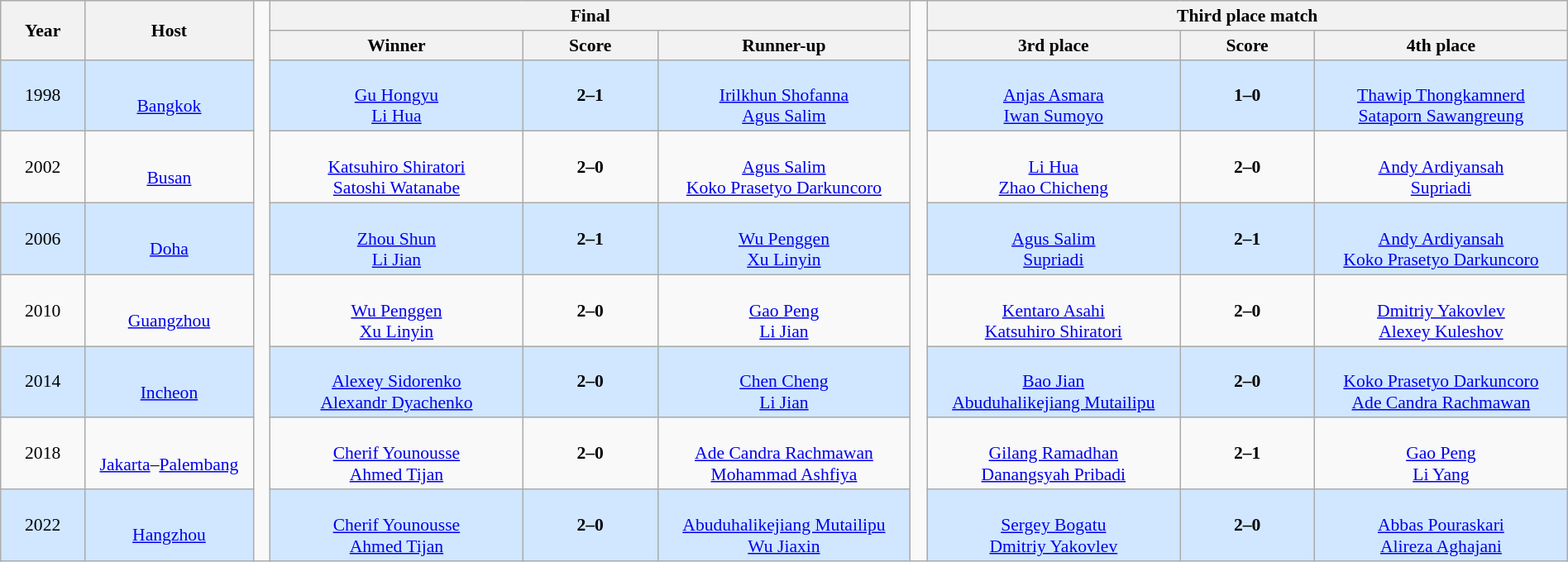<table class="wikitable" style="font-size:90%; width: 100%; text-align: center;">
<tr>
<th rowspan=2 width=5%>Year</th>
<th rowspan=2 width=10%>Host</th>
<td width=1% rowspan=9></td>
<th colspan=3>Final</th>
<td width=1% rowspan=9></td>
<th colspan=3>Third place match</th>
</tr>
<tr>
<th width=15%>Winner</th>
<th width=8%>Score</th>
<th width=15%>Runner-up</th>
<th width=15%>3rd place</th>
<th width=8%>Score</th>
<th width=15%>4th place</th>
</tr>
<tr bgcolor=#D0E7FF>
<td>1998<br></td>
<td><br><a href='#'>Bangkok</a></td>
<td><br><a href='#'>Gu Hongyu</a><br><a href='#'>Li Hua</a></td>
<td><strong>2–1</strong></td>
<td><br><a href='#'>Irilkhun Shofanna</a><br><a href='#'>Agus Salim</a></td>
<td><br><a href='#'>Anjas Asmara</a><br><a href='#'>Iwan Sumoyo</a></td>
<td><strong>1–0</strong></td>
<td><br><a href='#'>Thawip Thongkamnerd</a><br><a href='#'>Sataporn Sawangreung</a></td>
</tr>
<tr>
<td>2002<br></td>
<td><br><a href='#'>Busan</a></td>
<td><br><a href='#'>Katsuhiro Shiratori</a><br><a href='#'>Satoshi Watanabe</a></td>
<td><strong>2–0</strong></td>
<td><br><a href='#'>Agus Salim</a><br><a href='#'>Koko Prasetyo Darkuncoro</a></td>
<td><br><a href='#'>Li Hua</a><br><a href='#'>Zhao Chicheng</a></td>
<td><strong>2–0</strong></td>
<td><br><a href='#'>Andy Ardiyansah</a><br><a href='#'>Supriadi</a></td>
</tr>
<tr bgcolor=#D0E7FF>
<td>2006<br></td>
<td><br><a href='#'>Doha</a></td>
<td><br><a href='#'>Zhou Shun</a><br><a href='#'>Li Jian</a></td>
<td><strong>2–1</strong></td>
<td><br><a href='#'>Wu Penggen</a><br><a href='#'>Xu Linyin</a></td>
<td><br><a href='#'>Agus Salim</a><br><a href='#'>Supriadi</a></td>
<td><strong>2–1</strong></td>
<td><br><a href='#'>Andy Ardiyansah</a><br><a href='#'>Koko Prasetyo Darkuncoro</a></td>
</tr>
<tr>
<td>2010<br></td>
<td><br><a href='#'>Guangzhou</a></td>
<td><br><a href='#'>Wu Penggen</a><br><a href='#'>Xu Linyin</a></td>
<td><strong>2–0</strong></td>
<td><br><a href='#'>Gao Peng</a><br><a href='#'>Li Jian</a></td>
<td><br><a href='#'>Kentaro Asahi</a><br><a href='#'>Katsuhiro Shiratori</a></td>
<td><strong>2–0</strong></td>
<td><br><a href='#'>Dmitriy Yakovlev</a><br><a href='#'>Alexey Kuleshov</a></td>
</tr>
<tr bgcolor=#D0E7FF>
<td>2014<br></td>
<td><br><a href='#'>Incheon</a></td>
<td><br><a href='#'>Alexey Sidorenko</a><br><a href='#'>Alexandr Dyachenko</a></td>
<td><strong>2–0</strong></td>
<td><br><a href='#'>Chen Cheng</a><br><a href='#'>Li Jian</a></td>
<td><br><a href='#'>Bao Jian</a><br><a href='#'>Abuduhalikejiang Mutailipu</a></td>
<td><strong>2–0</strong></td>
<td><br><a href='#'>Koko Prasetyo Darkuncoro</a><br><a href='#'>Ade Candra Rachmawan</a></td>
</tr>
<tr>
<td>2018<br></td>
<td><br><a href='#'>Jakarta</a>–<a href='#'>Palembang</a></td>
<td><br><a href='#'>Cherif Younousse</a><br><a href='#'>Ahmed Tijan</a></td>
<td><strong>2–0</strong></td>
<td><br><a href='#'>Ade Candra Rachmawan</a><br><a href='#'>Mohammad Ashfiya</a></td>
<td><br><a href='#'>Gilang Ramadhan</a><br><a href='#'>Danangsyah Pribadi</a></td>
<td><strong>2–1</strong></td>
<td><br><a href='#'>Gao Peng</a><br><a href='#'>Li Yang</a></td>
</tr>
<tr bgcolor=#D0E7FF>
<td>2022<br></td>
<td><br><a href='#'>Hangzhou</a></td>
<td><br><a href='#'>Cherif Younousse</a><br><a href='#'>Ahmed Tijan</a></td>
<td><strong>2–0</strong></td>
<td><br><a href='#'>Abuduhalikejiang Mutailipu</a><br><a href='#'>Wu Jiaxin</a></td>
<td><br><a href='#'>Sergey Bogatu</a><br><a href='#'>Dmitriy Yakovlev</a></td>
<td><strong>2–0</strong></td>
<td><br><a href='#'>Abbas Pouraskari</a><br><a href='#'>Alireza Aghajani</a></td>
</tr>
</table>
